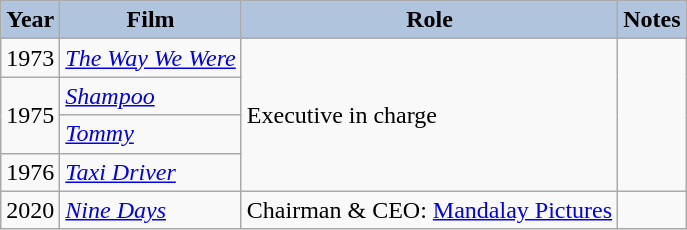<table class="wikitable">
<tr>
<th style="background:#B0C4DE;">Year</th>
<th style="background:#B0C4DE;">Film</th>
<th style="background:#B0C4DE;">Role</th>
<th style="background:#B0C4DE;">Notes</th>
</tr>
<tr>
<td>1973</td>
<td><em><a href='#'>The Way We Were</a></em></td>
<td rowspan=4>Executive in charge</td>
<td rowspan=4></td>
</tr>
<tr>
<td rowspan=2>1975</td>
<td><em><a href='#'>Shampoo</a></em></td>
</tr>
<tr>
<td><em><a href='#'>Tommy</a></em></td>
</tr>
<tr>
<td>1976</td>
<td><em><a href='#'>Taxi Driver</a></em></td>
</tr>
<tr>
<td>2020</td>
<td><em><a href='#'>Nine Days</a></em></td>
<td>Chairman & CEO: <a href='#'>Mandalay Pictures</a></td>
<td></td>
</tr>
</table>
